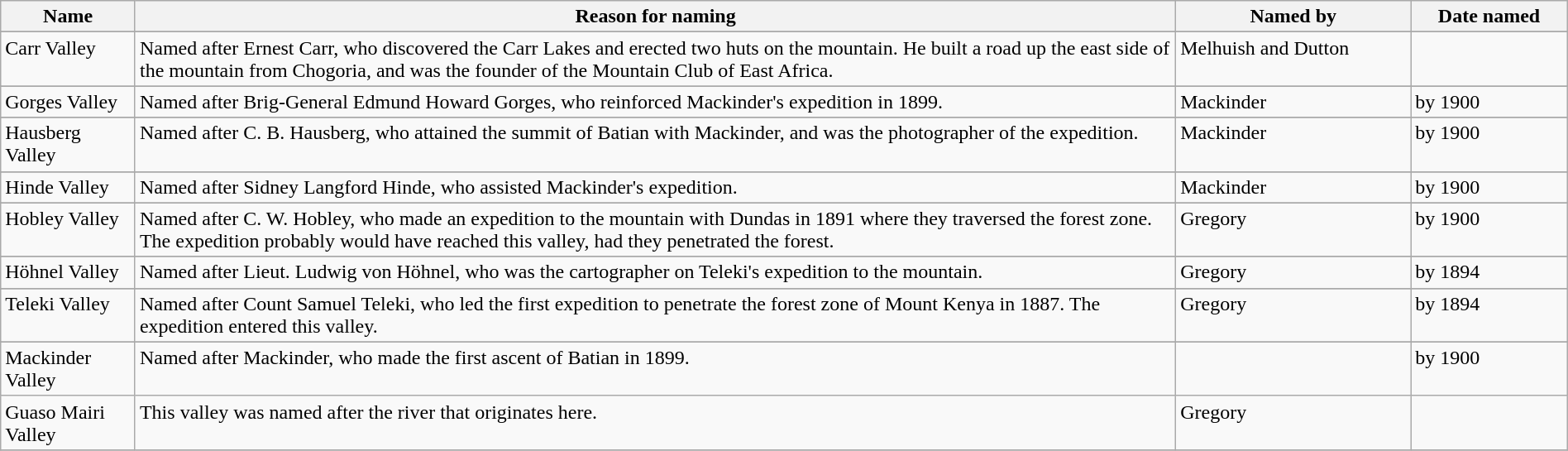<table width=100% class="wikitable sortable" style="text-align:left;" bgcolor="#ffebad">
<tr valign="top">
<th>Name</th>
<th class="unsortable">Reason for naming</th>
<th width="15%">Named by</th>
<th width="10%">Date named</th>
</tr>
<tr>
</tr>
<tr valign="top">
<td>Carr Valley</td>
<td>Named after Ernest Carr, who discovered the Carr Lakes and erected two huts on the mountain. He built a road up the east side of the mountain from Chogoria, and was the founder of the Mountain Club of East Africa.</td>
<td>Melhuish and Dutton</td>
<td></td>
</tr>
<tr>
</tr>
<tr valign="top">
<td>Gorges Valley</td>
<td>Named after Brig-General Edmund Howard Gorges, who reinforced Mackinder's expedition in 1899.</td>
<td>Mackinder</td>
<td>by 1900</td>
</tr>
<tr>
</tr>
<tr valign="top">
<td>Hausberg Valley</td>
<td>Named after C. B. Hausberg, who attained the summit of Batian with Mackinder, and was the photographer of the expedition.</td>
<td>Mackinder</td>
<td>by 1900</td>
</tr>
<tr>
</tr>
<tr valign="top">
<td>Hinde Valley</td>
<td>Named after Sidney Langford Hinde, who assisted Mackinder's expedition.</td>
<td>Mackinder</td>
<td>by 1900</td>
</tr>
<tr>
</tr>
<tr valign="top">
<td>Hobley Valley</td>
<td>Named after C. W. Hobley, who made an expedition to the mountain with Dundas in 1891 where they traversed the forest zone. The expedition probably would have reached this valley, had they penetrated the forest.</td>
<td>Gregory</td>
<td>by 1900</td>
</tr>
<tr>
</tr>
<tr valign="top">
<td>Höhnel Valley</td>
<td>Named after Lieut. Ludwig von Höhnel, who was the cartographer on Teleki's expedition to the mountain.</td>
<td>Gregory</td>
<td>by 1894</td>
</tr>
<tr>
</tr>
<tr valign="top">
<td>Teleki Valley</td>
<td>Named after Count Samuel Teleki, who led the first expedition to penetrate the forest zone of Mount Kenya in 1887. The expedition entered this valley.</td>
<td>Gregory</td>
<td>by 1894</td>
</tr>
<tr>
</tr>
<tr valign="top">
<td>Mackinder Valley</td>
<td>Named after Mackinder, who made the first ascent of Batian in 1899.</td>
<td></td>
<td>by 1900</td>
</tr>
<tr valign="top">
<td>Guaso Mairi Valley</td>
<td>This valley was named after the river that originates here.</td>
<td>Gregory</td>
<td></td>
</tr>
<tr>
</tr>
</table>
